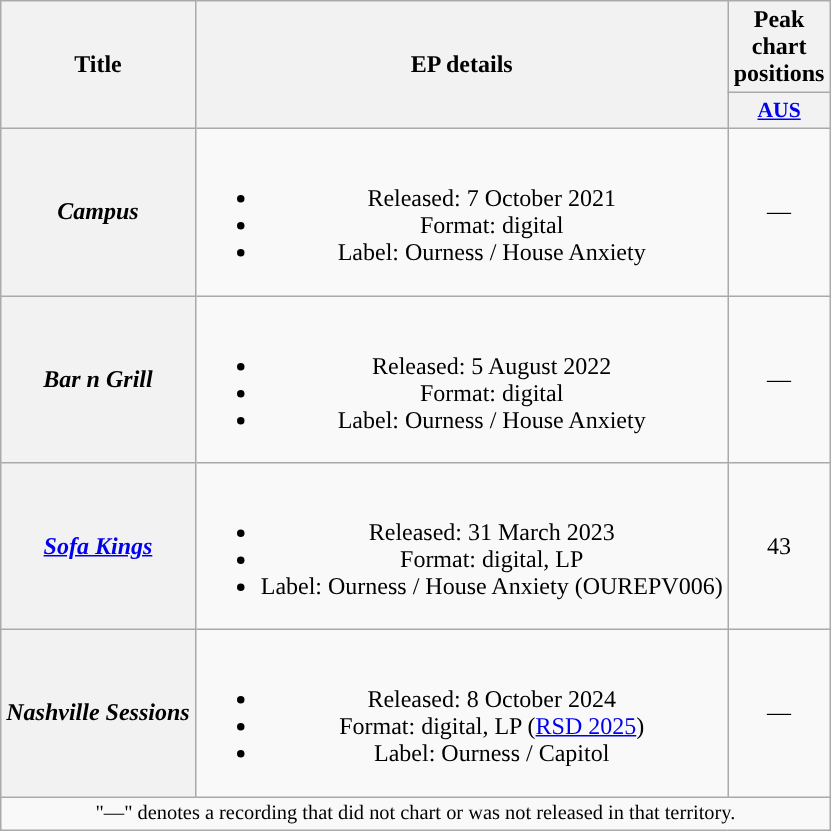<table class="wikitable plainrowheaders" style="text-align:center">
<tr>
<th scope="col" rowspan="2">Title</th>
<th scope="col" rowspan="2">EP details</th>
<th scope="col" colspan="1">Peak chart positions</th>
</tr>
<tr>
<th scope="col" style="width:3em; font-size:90%"><a href='#'>AUS</a><br></th>
</tr>
<tr>
<th scope="row"><em>Campus</em></th>
<td><br><ul><li>Released: 7 October 2021</li><li>Format: digital</li><li>Label: Ourness / House Anxiety</li></ul></td>
<td>—</td>
</tr>
<tr>
<th scope="row"><em>Bar n Grill</em></th>
<td><br><ul><li>Released: 5 August 2022</li><li>Format: digital</li><li>Label: Ourness / House Anxiety</li></ul></td>
<td>—</td>
</tr>
<tr>
<th scope="row"><em><a href='#'>Sofa Kings</a></em></th>
<td><br><ul><li>Released: 31 March 2023</li><li>Format: digital, LP</li><li>Label: Ourness / House Anxiety (OUREPV006)</li></ul></td>
<td>43</td>
</tr>
<tr>
<th scope="row"><em>Nashville Sessions</em></th>
<td><br><ul><li>Released: 8 October 2024</li><li>Format: digital, LP (<a href='#'>RSD 2025</a>)</li><li>Label: Ourness / Capitol</li></ul></td>
<td>—</td>
</tr>
<tr>
<td colspan="14" style="font-size:85%">"—" denotes a recording that did not chart or was not released in that territory.</td>
</tr>
</table>
